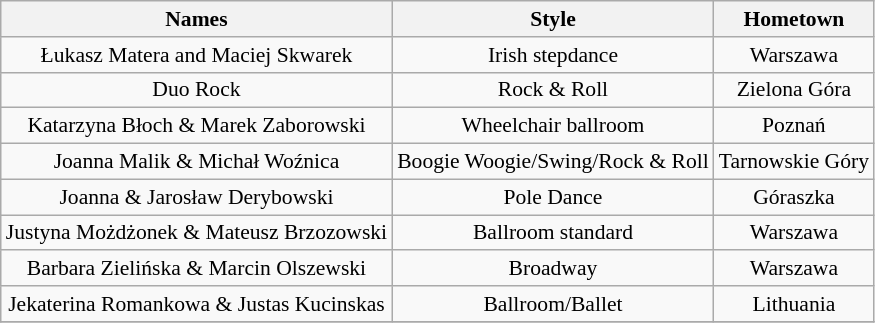<table class="wikitable" style="font-size:90%; text-align:center">
<tr>
<th>Names</th>
<th>Style</th>
<th>Hometown</th>
</tr>
<tr>
<td>Łukasz Matera and Maciej Skwarek</td>
<td>Irish stepdance</td>
<td>Warszawa</td>
</tr>
<tr>
<td>Duo Rock</td>
<td>Rock & Roll</td>
<td>Zielona Góra</td>
</tr>
<tr>
<td>Katarzyna Błoch & Marek Zaborowski</td>
<td>Wheelchair ballroom</td>
<td>Poznań</td>
</tr>
<tr>
<td>Joanna Malik & Michał Woźnica</td>
<td>Boogie Woogie/Swing/Rock & Roll</td>
<td>Tarnowskie Góry</td>
</tr>
<tr>
<td>Joanna & Jarosław Derybowski</td>
<td>Pole Dance</td>
<td>Góraszka</td>
</tr>
<tr>
<td>Justyna Możdżonek & Mateusz Brzozowski</td>
<td>Ballroom standard</td>
<td>Warszawa</td>
</tr>
<tr>
<td>Barbara Zielińska & Marcin Olszewski</td>
<td>Broadway</td>
<td>Warszawa</td>
</tr>
<tr>
<td>Jekaterina Romankowa & Justas Kucinskas</td>
<td>Ballroom/Ballet</td>
<td>Lithuania</td>
</tr>
<tr>
</tr>
</table>
